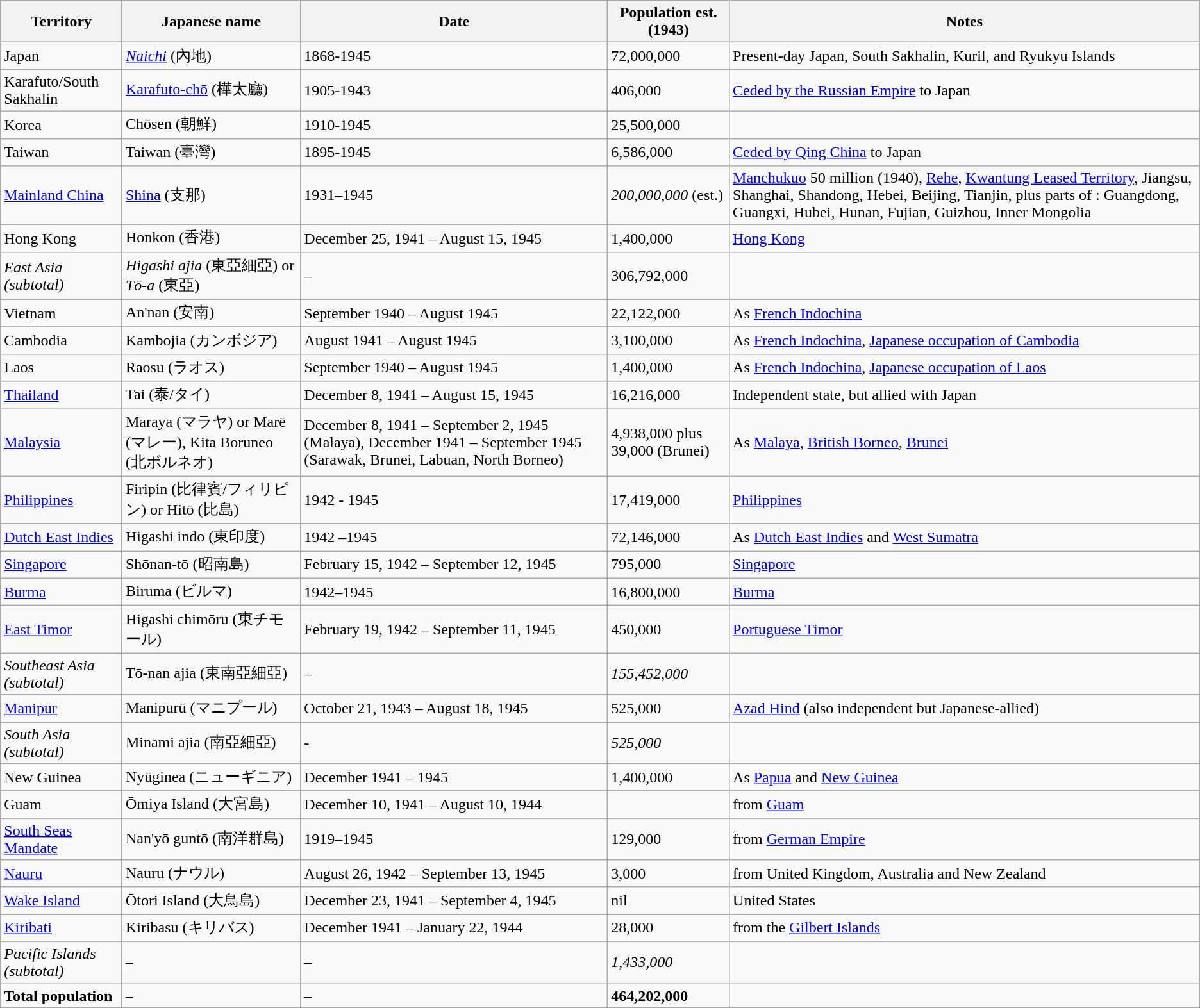<table class="wikitable sortable">
<tr>
<th>Territory</th>
<th>Japanese name</th>
<th>Date</th>
<th>Population est.(1943)</th>
<th>Notes</th>
</tr>
<tr>
<td>Japan</td>
<td><em><a href='#'>Naichi</a></em> (內地)</td>
<td>1868-1945</td>
<td>72,000,000</td>
<td>Present-day Japan, South Sakhalin, Kuril, and Ryukyu Islands</td>
</tr>
<tr>
<td>Karafuto/South Sakhalin</td>
<td><a href='#'>Karafuto-chō</a> (樺太廳)</td>
<td>1905-1943</td>
<td>406,000</td>
<td><a href='#'>Ceded by the Russian Empire</a> to Japan</td>
</tr>
<tr>
<td>Korea</td>
<td>Chōsen (朝鮮)</td>
<td>1910-1945</td>
<td>25,500,000</td>
<td></td>
</tr>
<tr>
<td>Taiwan</td>
<td>Taiwan (臺灣)</td>
<td>1895-1945</td>
<td>6,586,000</td>
<td><a href='#'>Ceded by Qing China</a> to Japan</td>
</tr>
<tr>
<td><a href='#'>Mainland China</a></td>
<td><a href='#'>Shina</a> (支那)</td>
<td>1931–1945</td>
<td><em>200,000,000</em> (est.)</td>
<td><a href='#'>Manchukuo</a> 50 million (1940), <a href='#'>Rehe</a>, <a href='#'>Kwantung Leased Territory</a>, Jiangsu, Shanghai, Shandong, Hebei, Beijing, Tianjin, plus parts of : Guangdong, Guangxi, Hubei, Hunan, Fujian, Guizhou, Inner Mongolia</td>
</tr>
<tr>
<td>Hong Kong</td>
<td>Honkon (香港)</td>
<td>December 25, 1941 – August 15, 1945</td>
<td>1,400,000</td>
<td><a href='#'>Hong Kong</a></td>
</tr>
<tr>
<td><em>East Asia (subtotal)</em></td>
<td><em>Higashi ajia</em> (東亞細亞) or <em>Tō-a</em> (東亞)</td>
<td>–</td>
<td>306,792,000</td>
<td></td>
</tr>
<tr>
<td>Vietnam</td>
<td>An'nan (安南)</td>
<td>September 1940 – August 1945</td>
<td>22,122,000</td>
<td>As <a href='#'>French Indochina</a></td>
</tr>
<tr>
<td>Cambodia</td>
<td>Kambojia (カンボジア)</td>
<td>August 1941 – August 1945</td>
<td>3,100,000</td>
<td>As <a href='#'>French Indochina</a>, <a href='#'>Japanese occupation of Cambodia</a></td>
</tr>
<tr>
<td>Laos</td>
<td>Raosu (ラオス)</td>
<td>September 1940 – August 1945</td>
<td>1,400,000</td>
<td>As <a href='#'>French Indochina</a>, <a href='#'>Japanese occupation of Laos</a></td>
</tr>
<tr>
<td><a href='#'>Thailand</a></td>
<td>Tai (泰/タイ)</td>
<td>December 8, 1941 – August 15, 1945</td>
<td>16,216,000</td>
<td>Independent state, but allied with Japan</td>
</tr>
<tr>
<td><a href='#'>Malaysia</a></td>
<td>Maraya (マラヤ) or Marē (マレー), Kita Boruneo (北ボルネオ)</td>
<td>December 8, 1941 – September 2, 1945 (Malaya), December 1941 – September 1945 (Sarawak, Brunei, Labuan, North Borneo)</td>
<td>4,938,000 plus 39,000 (Brunei)</td>
<td>As <a href='#'>Malaya</a>, <a href='#'>British Borneo</a>, <a href='#'>Brunei</a></td>
</tr>
<tr>
<td><a href='#'>Philippines</a></td>
<td>Firipin (比律賓/フィリピン) or Hitō (比島)</td>
<td>1942 - 1945</td>
<td>17,419,000</td>
<td><a href='#'>Philippines</a></td>
</tr>
<tr>
<td><a href='#'>Dutch East Indies</a></td>
<td>Higashi indo (東印度)</td>
<td>1942 –1945</td>
<td>72,146,000</td>
<td>As <a href='#'>Dutch East Indies</a> and <a href='#'>West Sumatra</a></td>
</tr>
<tr>
<td><a href='#'>Singapore</a></td>
<td>Shōnan-tō (昭南島)</td>
<td>February 15, 1942 – September 12, 1945</td>
<td>795,000</td>
<td><a href='#'>Singapore</a></td>
</tr>
<tr>
<td><a href='#'>Burma</a></td>
<td>Biruma (ビルマ)</td>
<td>1942–1945</td>
<td>16,800,000</td>
<td><a href='#'>Burma</a></td>
</tr>
<tr>
<td><a href='#'>East Timor</a></td>
<td>Higashi chimōru (東チモール)</td>
<td>February 19, 1942 – September 11, 1945</td>
<td>450,000</td>
<td><a href='#'>Portuguese Timor</a></td>
</tr>
<tr>
<td><em>Southeast Asia (subtotal)</em></td>
<td>Tō-nan ajia (東南亞細亞)</td>
<td>–</td>
<td><em>155,452,000</em></td>
<td></td>
</tr>
<tr>
<td><a href='#'>Manipur</a></td>
<td>Manipurū (マニプール)</td>
<td>October 21, 1943 – August 18, 1945</td>
<td>525,000</td>
<td><a href='#'>Azad Hind</a> (also independent but Japanese-allied)</td>
</tr>
<tr>
<td><em>South Asia (subtotal)</em></td>
<td>Minami ajia (南亞細亞)</td>
<td>-</td>
<td><em>525,000</em></td>
<td></td>
</tr>
<tr>
<td>New Guinea</td>
<td>Nyūginea (ニューギニア)</td>
<td>December 1941 –  1945</td>
<td>1,400,000</td>
<td>As <a href='#'>Papua</a> and <a href='#'>New Guinea</a></td>
</tr>
<tr>
<td>Guam</td>
<td>Ōmiya Island (大宮島)</td>
<td>December 10, 1941 – August 10, 1944</td>
<td></td>
<td>from <a href='#'>Guam</a></td>
</tr>
<tr>
<td><a href='#'>South Seas Mandate</a></td>
<td>Nan'yō guntō (南洋群島)</td>
<td>1919–1945</td>
<td>129,000</td>
<td>from <a href='#'>German Empire</a></td>
</tr>
<tr>
<td><a href='#'>Nauru</a></td>
<td>Nauru (ナウル)</td>
<td>August 26, 1942 – September 13, 1945</td>
<td>3,000</td>
<td>from United Kingdom, Australia and New Zealand</td>
</tr>
<tr>
<td><a href='#'>Wake Island</a></td>
<td>Ōtori Island (大鳥島)</td>
<td>December 23, 1941 – September 4, 1945</td>
<td>nil</td>
<td>United States</td>
</tr>
<tr>
<td><a href='#'>Kiribati</a></td>
<td>Kiribasu (キリバス)</td>
<td>December 1941 – January 22, 1944</td>
<td>28,000</td>
<td>from the <a href='#'>Gilbert Islands</a></td>
</tr>
<tr>
<td><em>Pacific Islands (subtotal)</em></td>
<td>–</td>
<td>–</td>
<td><em>1,433,000</em></td>
<td></td>
</tr>
<tr>
<td><strong>Total population</strong></td>
<td>–</td>
<td>–</td>
<td><strong>464,202,000</strong></td>
<td></td>
</tr>
</table>
